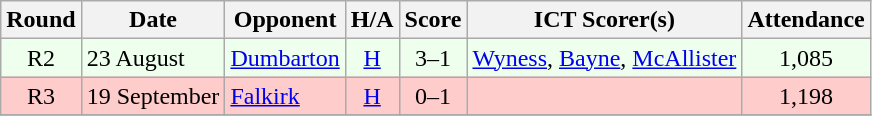<table class="wikitable" style="text-align:center">
<tr>
<th>Round</th>
<th>Date</th>
<th>Opponent</th>
<th>H/A</th>
<th>Score</th>
<th>ICT Scorer(s)</th>
<th>Attendance</th>
</tr>
<tr bgcolor=#EEFFEE>
<td>R2</td>
<td align=left>23 August</td>
<td align=left><a href='#'>Dumbarton</a></td>
<td><a href='#'>H</a></td>
<td>3–1</td>
<td align=left><a href='#'>Wyness</a>, <a href='#'>Bayne</a>, <a href='#'>McAllister</a></td>
<td>1,085</td>
</tr>
<tr bgcolor=#FFCCCC>
<td>R3</td>
<td align=left>19 September</td>
<td align=left><a href='#'>Falkirk</a></td>
<td><a href='#'>H</a></td>
<td>0–1</td>
<td align=left></td>
<td>1,198</td>
</tr>
<tr>
</tr>
</table>
